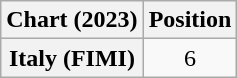<table class="wikitable sortable plainrowheaders" style="text-align:center">
<tr>
<th scope="col">Chart (2023)</th>
<th scope="col">Position</th>
</tr>
<tr>
<th scope="row">Italy (FIMI)</th>
<td>6</td>
</tr>
</table>
